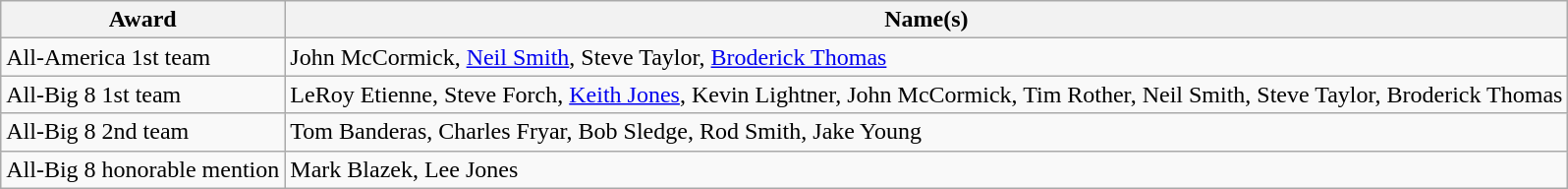<table class="wikitable">
<tr>
<th>Award</th>
<th>Name(s)</th>
</tr>
<tr>
<td>All-America 1st team</td>
<td>John McCormick, <a href='#'>Neil Smith</a>, Steve Taylor, <a href='#'>Broderick Thomas</a></td>
</tr>
<tr>
<td>All-Big 8 1st team</td>
<td>LeRoy Etienne, Steve Forch, <a href='#'>Keith Jones</a>, Kevin Lightner, John McCormick, Tim Rother, Neil Smith, Steve Taylor, Broderick Thomas</td>
</tr>
<tr>
<td>All-Big 8 2nd team</td>
<td>Tom Banderas, Charles Fryar, Bob Sledge, Rod Smith, Jake Young</td>
</tr>
<tr>
<td>All-Big 8 honorable mention</td>
<td>Mark Blazek, Lee Jones</td>
</tr>
</table>
